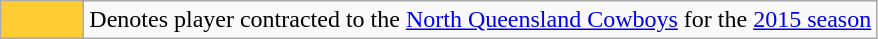<table class="wikitable">
<tr>
<td style="background:#FC3; width:3em;"></td>
<td>Denotes player contracted to the <a href='#'>North Queensland Cowboys</a> for the <a href='#'>2015 season</a></td>
</tr>
</table>
